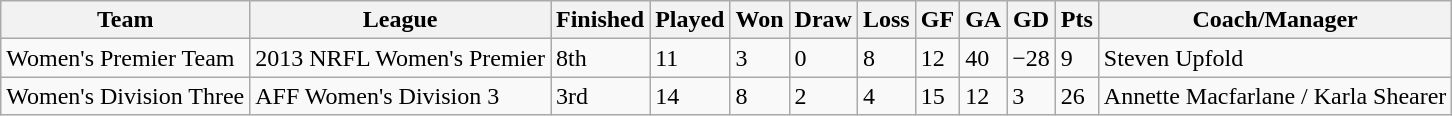<table class="wikitable">
<tr>
<th>Team</th>
<th>League</th>
<th>Finished</th>
<th>Played</th>
<th>Won</th>
<th>Draw</th>
<th>Loss</th>
<th>GF</th>
<th>GA</th>
<th>GD</th>
<th>Pts</th>
<th>Coach/Manager</th>
</tr>
<tr>
<td>Women's Premier Team</td>
<td>2013 NRFL Women's Premier</td>
<td>8th</td>
<td>11</td>
<td>3</td>
<td>0</td>
<td>8</td>
<td>12</td>
<td>40</td>
<td>−28</td>
<td>9</td>
<td> Steven Upfold</td>
</tr>
<tr>
<td>Women's Division Three</td>
<td>AFF Women's Division 3</td>
<td>3rd</td>
<td>14</td>
<td>8</td>
<td>2</td>
<td>4</td>
<td>15</td>
<td>12</td>
<td>3</td>
<td>26</td>
<td> Annette Macfarlane / Karla Shearer</td>
</tr>
</table>
